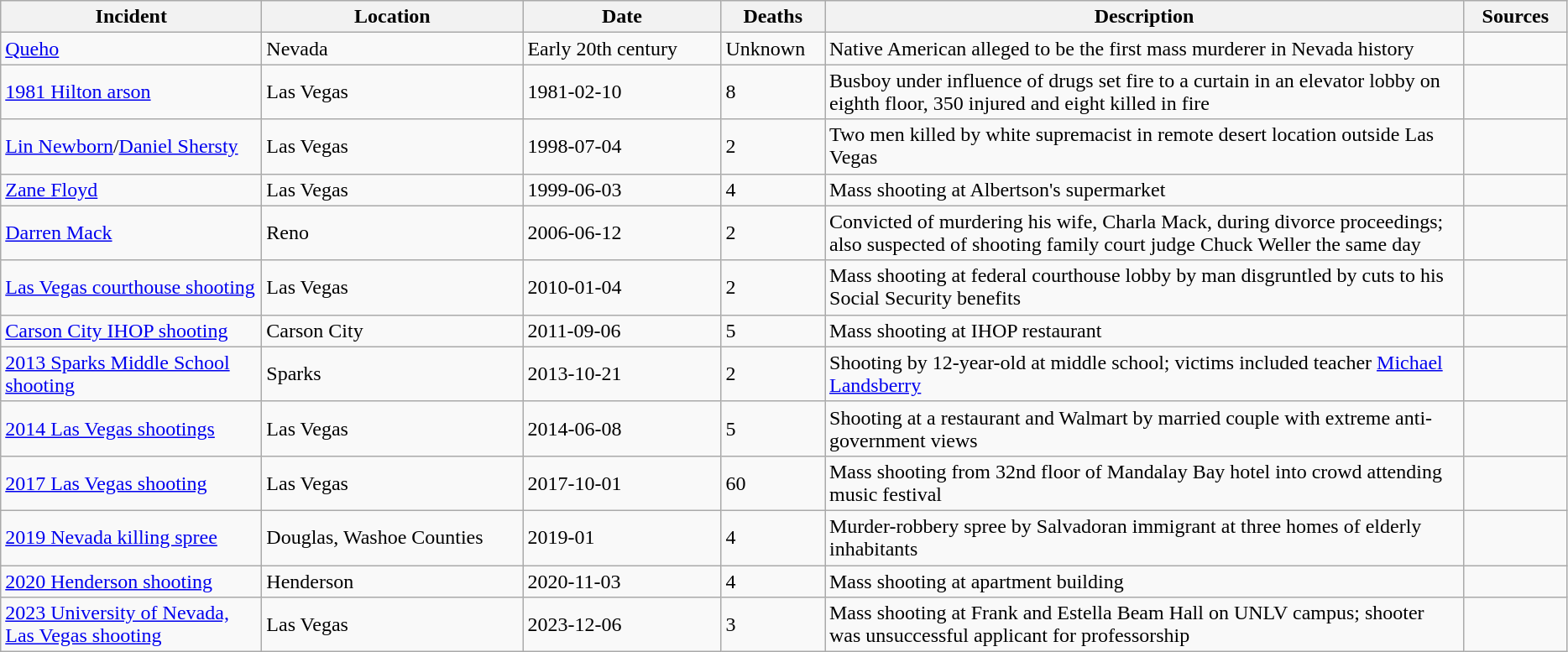<table class="wikitable sortable">
<tr>
<th width="200">Incident</th>
<th width="200">Location</th>
<th width="150">Date</th>
<th width="75">Deaths</th>
<th width="500">Description</th>
<th width="75">Sources</th>
</tr>
<tr>
<td><a href='#'>Queho</a></td>
<td>Nevada</td>
<td>Early 20th century</td>
<td>Unknown</td>
<td>Native American alleged to be the first mass murderer in Nevada history</td>
<td></td>
</tr>
<tr>
<td><a href='#'>1981 Hilton arson</a></td>
<td>Las Vegas</td>
<td>1981-02-10</td>
<td>8</td>
<td>Busboy under influence of drugs set fire to a curtain in an elevator lobby on eighth floor, 350 injured and eight killed in fire</td>
<td></td>
</tr>
<tr>
<td><a href='#'>Lin Newborn</a>/<a href='#'>Daniel Shersty</a></td>
<td>Las Vegas</td>
<td>1998-07-04</td>
<td>2</td>
<td>Two men killed by white supremacist in remote desert location outside Las Vegas</td>
<td></td>
</tr>
<tr>
<td><a href='#'>Zane Floyd</a></td>
<td>Las Vegas</td>
<td>1999-06-03</td>
<td>4</td>
<td>Mass shooting at Albertson's supermarket</td>
<td></td>
</tr>
<tr>
<td><a href='#'>Darren Mack</a></td>
<td>Reno</td>
<td>2006-06-12</td>
<td>2</td>
<td>Convicted of murdering his wife, Charla Mack, during divorce proceedings; also suspected of shooting family court judge Chuck Weller the same day</td>
<td></td>
</tr>
<tr>
<td><a href='#'>Las Vegas courthouse shooting</a></td>
<td>Las Vegas</td>
<td>2010-01-04</td>
<td>2</td>
<td>Mass shooting at federal courthouse lobby by man disgruntled by cuts to his Social Security benefits</td>
<td></td>
</tr>
<tr>
<td><a href='#'>Carson City IHOP shooting</a></td>
<td>Carson City</td>
<td>2011-09-06</td>
<td>5</td>
<td>Mass shooting at IHOP restaurant</td>
<td></td>
</tr>
<tr>
<td><a href='#'>2013 Sparks Middle School shooting</a></td>
<td>Sparks</td>
<td>2013-10-21</td>
<td>2</td>
<td>Shooting by 12-year-old at middle school; victims included teacher <a href='#'>Michael Landsberry</a></td>
<td></td>
</tr>
<tr>
<td><a href='#'>2014 Las Vegas shootings</a></td>
<td>Las Vegas</td>
<td>2014-06-08</td>
<td>5</td>
<td>Shooting at a restaurant and Walmart by married couple with extreme anti-government views</td>
<td></td>
</tr>
<tr>
<td><a href='#'>2017 Las Vegas shooting</a></td>
<td>Las Vegas</td>
<td>2017-10-01</td>
<td>60</td>
<td>Mass shooting from 32nd floor of Mandalay Bay hotel into crowd attending music festival</td>
<td></td>
</tr>
<tr>
<td><a href='#'>2019 Nevada killing spree</a></td>
<td>Douglas, Washoe Counties</td>
<td>2019-01</td>
<td>4</td>
<td>Murder-robbery spree by Salvadoran immigrant at three homes of elderly inhabitants</td>
<td></td>
</tr>
<tr>
<td><a href='#'>2020 Henderson shooting</a></td>
<td>Henderson</td>
<td>2020-11-03</td>
<td>4</td>
<td>Mass shooting at apartment building</td>
<td></td>
</tr>
<tr>
<td><a href='#'>2023 University of Nevada, Las Vegas shooting</a></td>
<td>Las Vegas</td>
<td>2023-12-06</td>
<td>3</td>
<td>Mass shooting at Frank and Estella Beam Hall on UNLV campus; shooter was unsuccessful applicant for professorship</td>
<td></td>
</tr>
</table>
